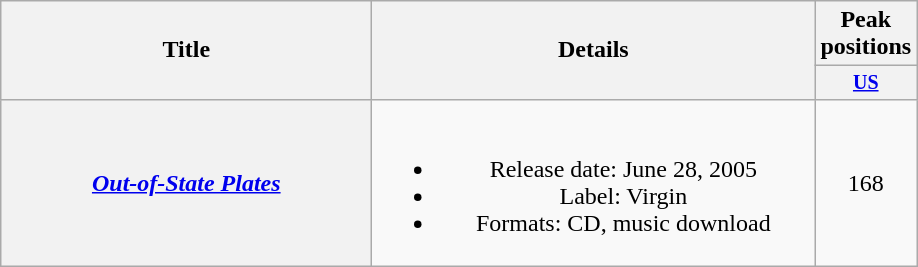<table class="wikitable plainrowheaders" style="text-align:center;">
<tr>
<th rowspan="2" style="width:15em;">Title</th>
<th rowspan="2" style="width:18em;">Details</th>
<th>Peak positions</th>
</tr>
<tr style="font-size:smaller;">
<th style="width:50px;"><a href='#'>US</a><br></th>
</tr>
<tr>
<th scope="row"><em><a href='#'>Out-of-State Plates</a></em></th>
<td><br><ul><li>Release date: June 28, 2005</li><li>Label: Virgin</li><li>Formats: CD, music download</li></ul></td>
<td>168</td>
</tr>
</table>
